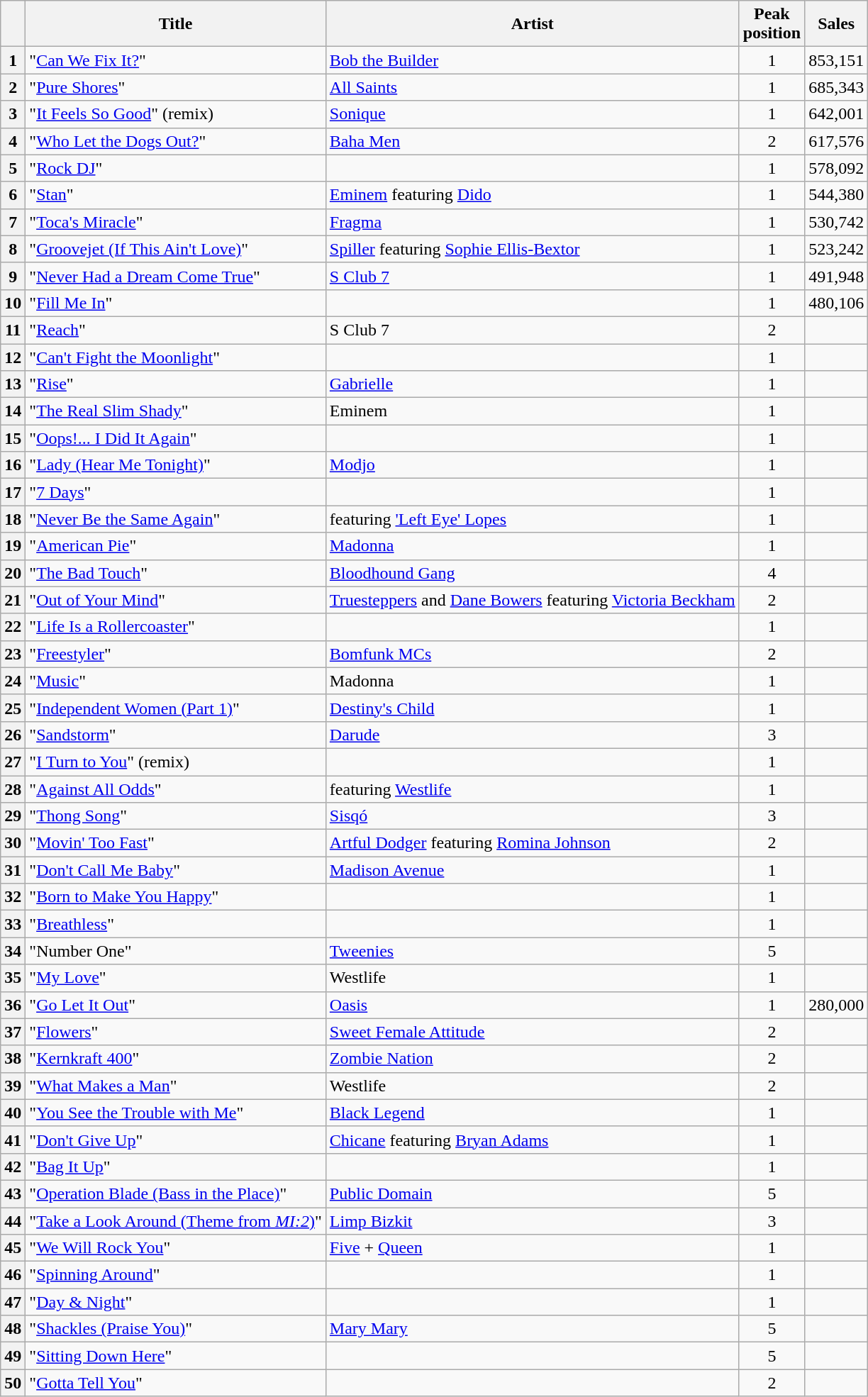<table class="wikitable sortable plainrowheaders">
<tr>
<th scope=col></th>
<th scope=col>Title</th>
<th scope=col>Artist</th>
<th scope=col>Peak<br>position</th>
<th scope=col>Sales</th>
</tr>
<tr>
<th scope=row style="text-align:center;">1</th>
<td>"<a href='#'>Can We Fix It?</a>"</td>
<td><a href='#'>Bob the Builder</a></td>
<td align="center">1</td>
<td align="right">853,151</td>
</tr>
<tr>
<th scope=row style="text-align:center;">2</th>
<td>"<a href='#'>Pure Shores</a>"</td>
<td><a href='#'>All Saints</a></td>
<td align="center">1</td>
<td align="right">685,343</td>
</tr>
<tr>
<th scope=row style="text-align:center;">3</th>
<td>"<a href='#'>It Feels So Good</a>" (remix)</td>
<td><a href='#'>Sonique</a></td>
<td align="center">1</td>
<td align="right">642,001</td>
</tr>
<tr>
<th scope=row style="text-align:center;">4</th>
<td>"<a href='#'>Who Let the Dogs Out?</a>"</td>
<td><a href='#'>Baha Men</a></td>
<td align="center">2</td>
<td align="right">617,576</td>
</tr>
<tr>
<th scope=row style="text-align:center;">5</th>
<td>"<a href='#'>Rock DJ</a>"</td>
<td></td>
<td align="center">1</td>
<td align="right">578,092</td>
</tr>
<tr>
<th scope=row style="text-align:center;">6</th>
<td>"<a href='#'>Stan</a>"</td>
<td><a href='#'>Eminem</a> featuring <a href='#'>Dido</a></td>
<td align="center">1</td>
<td align="right">544,380</td>
</tr>
<tr>
<th scope=row style="text-align:center;">7</th>
<td>"<a href='#'>Toca's Miracle</a>"</td>
<td><a href='#'>Fragma</a></td>
<td align="center">1</td>
<td align="right">530,742</td>
</tr>
<tr>
<th scope=row style="text-align:center;">8</th>
<td>"<a href='#'>Groovejet (If This Ain't Love)</a>"</td>
<td><a href='#'>Spiller</a> featuring <a href='#'>Sophie Ellis-Bextor</a></td>
<td align="center">1</td>
<td align="right">523,242</td>
</tr>
<tr>
<th scope=row style="text-align:center;">9</th>
<td>"<a href='#'>Never Had a Dream Come True</a>"</td>
<td><a href='#'>S Club 7</a></td>
<td align="center">1</td>
<td align="right">491,948</td>
</tr>
<tr>
<th scope=row style="text-align:center;">10</th>
<td>"<a href='#'>Fill Me In</a>"</td>
<td></td>
<td align="center">1</td>
<td align="right">480,106</td>
</tr>
<tr>
<th scope=row style="text-align:center;">11</th>
<td>"<a href='#'>Reach</a>"</td>
<td>S Club 7</td>
<td align="center">2</td>
<td></td>
</tr>
<tr>
<th scope=row style="text-align:center;">12</th>
<td>"<a href='#'>Can't Fight the Moonlight</a>"</td>
<td></td>
<td align="center">1</td>
<td></td>
</tr>
<tr>
<th scope=row style="text-align:center;">13</th>
<td>"<a href='#'>Rise</a>"</td>
<td><a href='#'>Gabrielle</a></td>
<td align="center">1</td>
<td></td>
</tr>
<tr>
<th scope=row style="text-align:center;">14</th>
<td>"<a href='#'>The Real Slim Shady</a>"</td>
<td>Eminem</td>
<td align="center">1</td>
<td></td>
</tr>
<tr>
<th scope=row style="text-align:center;">15</th>
<td>"<a href='#'>Oops!... I Did It Again</a>"</td>
<td></td>
<td align="center">1</td>
<td></td>
</tr>
<tr>
<th scope=row style="text-align:center;">16</th>
<td>"<a href='#'>Lady (Hear Me Tonight)</a>"</td>
<td><a href='#'>Modjo</a></td>
<td align="center">1</td>
<td></td>
</tr>
<tr>
<th scope=row style="text-align:center;">17</th>
<td>"<a href='#'>7 Days</a>"</td>
<td></td>
<td align="center">1</td>
<td></td>
</tr>
<tr>
<th scope=row style="text-align:center;">18</th>
<td>"<a href='#'>Never Be the Same Again</a>"</td>
<td> featuring <a href='#'>'Left Eye' Lopes</a></td>
<td align="center">1</td>
<td></td>
</tr>
<tr>
<th scope=row style="text-align:center;">19</th>
<td>"<a href='#'>American Pie</a>"</td>
<td><a href='#'>Madonna</a></td>
<td align="center">1</td>
<td></td>
</tr>
<tr>
<th scope=row style="text-align:center;">20</th>
<td>"<a href='#'>The Bad Touch</a>"</td>
<td><a href='#'>Bloodhound Gang</a></td>
<td align="center">4</td>
<td></td>
</tr>
<tr>
<th scope=row style="text-align:center;">21</th>
<td>"<a href='#'>Out of Your Mind</a>"</td>
<td><a href='#'>Truesteppers</a> and <a href='#'>Dane Bowers</a> featuring <a href='#'>Victoria Beckham</a></td>
<td align="center">2</td>
<td></td>
</tr>
<tr>
<th scope=row style="text-align:center;">22</th>
<td>"<a href='#'>Life Is a Rollercoaster</a>"</td>
<td></td>
<td align="center">1</td>
<td></td>
</tr>
<tr>
<th scope=row style="text-align:center;">23</th>
<td>"<a href='#'>Freestyler</a>"</td>
<td><a href='#'>Bomfunk MCs</a></td>
<td align="center">2</td>
<td></td>
</tr>
<tr>
<th scope=row style="text-align:center;">24</th>
<td>"<a href='#'>Music</a>"</td>
<td>Madonna</td>
<td align="center">1</td>
<td></td>
</tr>
<tr>
<th scope=row style="text-align:center;">25</th>
<td>"<a href='#'>Independent Women (Part 1)</a>"</td>
<td><a href='#'>Destiny's Child</a></td>
<td align="center">1</td>
<td></td>
</tr>
<tr>
<th scope=row style="text-align:center;">26</th>
<td>"<a href='#'>Sandstorm</a>"</td>
<td><a href='#'>Darude</a></td>
<td align="center">3</td>
<td></td>
</tr>
<tr>
<th scope=row style="text-align:center;">27</th>
<td>"<a href='#'>I Turn to You</a>" (remix)</td>
<td></td>
<td align="center">1</td>
<td></td>
</tr>
<tr>
<th scope=row style="text-align:center;">28</th>
<td>"<a href='#'>Against All Odds</a>"</td>
<td> featuring <a href='#'>Westlife</a></td>
<td align="center">1</td>
<td></td>
</tr>
<tr>
<th scope=row style="text-align:center;">29</th>
<td>"<a href='#'>Thong Song</a>"</td>
<td><a href='#'>Sisqó</a></td>
<td align="center">3</td>
<td></td>
</tr>
<tr>
<th scope=row style="text-align:center;">30</th>
<td>"<a href='#'>Movin' Too Fast</a>"</td>
<td><a href='#'>Artful Dodger</a> featuring <a href='#'>Romina Johnson</a></td>
<td align="center">2</td>
<td></td>
</tr>
<tr>
<th scope=row style="text-align:center;">31</th>
<td>"<a href='#'>Don't Call Me Baby</a>"</td>
<td><a href='#'>Madison Avenue</a></td>
<td align="center">1</td>
<td></td>
</tr>
<tr>
<th scope=row style="text-align:center;">32</th>
<td>"<a href='#'>Born to Make You Happy</a>"</td>
<td></td>
<td align="center">1</td>
<td></td>
</tr>
<tr>
<th scope=row style="text-align:center;">33</th>
<td>"<a href='#'>Breathless</a>"</td>
<td></td>
<td align="center">1</td>
<td></td>
</tr>
<tr>
<th scope=row style="text-align:center;">34</th>
<td>"Number One"</td>
<td><a href='#'>Tweenies</a></td>
<td align="center">5</td>
<td></td>
</tr>
<tr>
<th scope=row style="text-align:center;">35</th>
<td>"<a href='#'>My Love</a>"</td>
<td>Westlife</td>
<td align="center">1</td>
<td></td>
</tr>
<tr>
<th scope=row style="text-align:center;">36</th>
<td>"<a href='#'>Go Let It Out</a>"</td>
<td><a href='#'>Oasis</a></td>
<td align="center">1</td>
<td align="right">280,000</td>
</tr>
<tr>
<th scope=row style="text-align:center;">37</th>
<td>"<a href='#'>Flowers</a>"</td>
<td><a href='#'>Sweet Female Attitude</a></td>
<td align="center">2</td>
<td></td>
</tr>
<tr>
<th scope=row style="text-align:center;">38</th>
<td>"<a href='#'>Kernkraft 400</a>"</td>
<td><a href='#'>Zombie Nation</a></td>
<td align="center">2</td>
<td></td>
</tr>
<tr>
<th scope=row style="text-align:center;">39</th>
<td>"<a href='#'>What Makes a Man</a>"</td>
<td>Westlife</td>
<td align="center">2</td>
<td></td>
</tr>
<tr>
<th scope=row style="text-align:center;">40</th>
<td>"<a href='#'>You See the Trouble with Me</a>"</td>
<td><a href='#'>Black Legend</a></td>
<td align="center">1</td>
<td></td>
</tr>
<tr>
<th scope=row style="text-align:center;">41</th>
<td>"<a href='#'>Don't Give Up</a>"</td>
<td><a href='#'>Chicane</a> featuring <a href='#'>Bryan Adams</a></td>
<td align="center">1</td>
<td></td>
</tr>
<tr>
<th scope=row style="text-align:center;">42</th>
<td>"<a href='#'>Bag It Up</a>"</td>
<td></td>
<td align="center">1</td>
<td></td>
</tr>
<tr>
<th scope=row style="text-align:center;">43</th>
<td>"<a href='#'>Operation Blade (Bass in the Place)</a>"</td>
<td><a href='#'>Public Domain</a></td>
<td align="center">5</td>
<td></td>
</tr>
<tr>
<th scope=row style="text-align:center;">44</th>
<td>"<a href='#'>Take a Look Around (Theme from <em>MI:2</em>)</a>"</td>
<td><a href='#'>Limp Bizkit</a></td>
<td align="center">3</td>
<td></td>
</tr>
<tr>
<th scope=row style="text-align:center;">45</th>
<td>"<a href='#'>We Will Rock You</a>"</td>
<td><a href='#'>Five</a> + <a href='#'>Queen</a></td>
<td align="center">1</td>
<td></td>
</tr>
<tr>
<th scope=row style="text-align:center;">46</th>
<td>"<a href='#'>Spinning Around</a>"</td>
<td></td>
<td align="center">1</td>
<td></td>
</tr>
<tr>
<th scope=row style="text-align:center;">47</th>
<td>"<a href='#'>Day & Night</a>"</td>
<td></td>
<td align="center">1</td>
<td></td>
</tr>
<tr>
<th scope=row style="text-align:center;">48</th>
<td>"<a href='#'>Shackles (Praise You)</a>"</td>
<td><a href='#'>Mary Mary</a></td>
<td align="center">5</td>
<td></td>
</tr>
<tr>
<th scope=row style="text-align:center;">49</th>
<td>"<a href='#'>Sitting Down Here</a>"</td>
<td></td>
<td align="center">5</td>
<td></td>
</tr>
<tr>
<th scope=row style="text-align:center;">50</th>
<td>"<a href='#'>Gotta Tell You</a>"</td>
<td></td>
<td align="center">2</td>
<td></td>
</tr>
</table>
